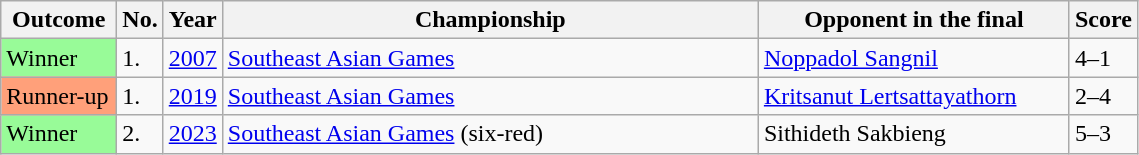<table class="sortable wikitable">
<tr>
<th width="70">Outcome</th>
<th width="20">No.</th>
<th width="30">Year</th>
<th width="350">Championship</th>
<th width="200">Opponent in the final</th>
<th width="30">Score</th>
</tr>
<tr>
<td style="background:#98fb98;">Winner</td>
<td>1.</td>
<td><a href='#'>2007</a></td>
<td><a href='#'>Southeast Asian Games</a></td>
<td> <a href='#'>Noppadol Sangnil</a></td>
<td>4–1</td>
</tr>
<tr>
<td style="background:#ffa07a;">Runner-up</td>
<td>1.</td>
<td><a href='#'>2019</a></td>
<td><a href='#'>Southeast Asian Games</a></td>
<td> <a href='#'>Kritsanut Lertsattayathorn</a></td>
<td>2–4</td>
</tr>
<tr>
<td style="background:#98FB98">Winner</td>
<td>2.</td>
<td><a href='#'>2023</a></td>
<td><a href='#'>Southeast Asian Games</a> (six-red)</td>
<td> Sithideth Sakbieng</td>
<td>5–3</td>
</tr>
</table>
